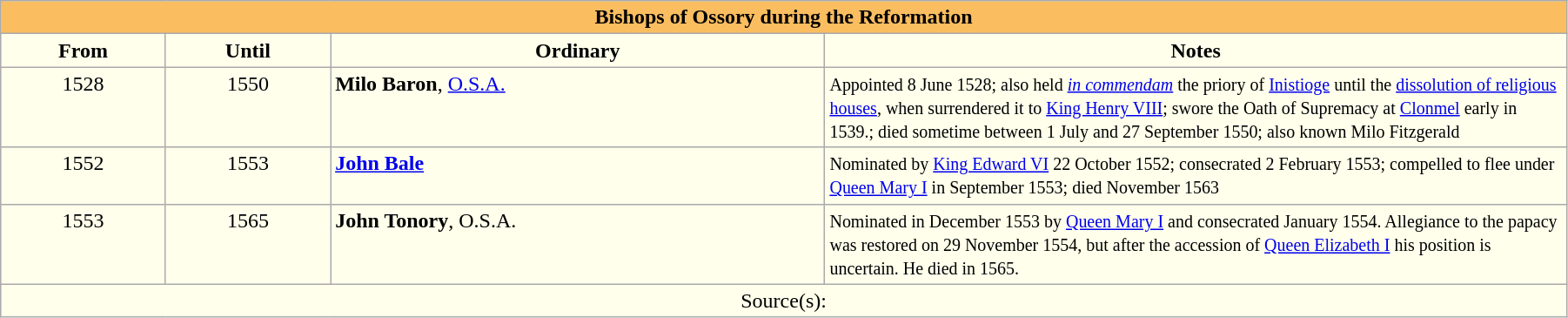<table class="wikitable" style="width:95%;" border="1" cellpadding="2">
<tr>
<th style="background-color:#FABE60" colspan="4">Bishops of Ossory during the Reformation</th>
</tr>
<tr align=center>
<th style="background-color:#ffffec" width="10%">From</th>
<th style="background-color:#ffffec" width="10%">Until</th>
<th style="background-color:#ffffec" width="30%">Ordinary</th>
<th style="background-color:#ffffec" width="45%">Notes</th>
</tr>
<tr valign=top bgcolor="#ffffec">
<td align=center>1528</td>
<td align=center>1550</td>
<td><strong>Milo Baron</strong>, <a href='#'>O.S.A.</a></td>
<td><small>Appointed 8 June 1528; also held <em><a href='#'>in commendam</a></em> the priory of <a href='#'>Inistioge</a> until the <a href='#'>dissolution of religious houses</a>, when surrendered it to <a href='#'>King Henry VIII</a>; swore the Oath of Supremacy at <a href='#'>Clonmel</a> early in 1539.; died sometime between 1 July and 27 September 1550; also known Milo Fitzgerald</small></td>
</tr>
<tr valign=top bgcolor="#ffffec">
<td align=center>1552</td>
<td align=center>1553</td>
<td><strong><a href='#'>John Bale</a></strong></td>
<td><small>Nominated by <a href='#'>King Edward VI</a> 22 October 1552; consecrated 2 February 1553; compelled to flee under <a href='#'>Queen Mary I</a> in September 1553; died November 1563</small></td>
</tr>
<tr valign=top bgcolor="#ffffec">
<td align=center>1553</td>
<td align=center>1565</td>
<td><strong>John Tonory</strong>, O.S.A.</td>
<td><small>Nominated in December 1553 by <a href='#'>Queen Mary I</a> and consecrated January 1554. Allegiance to the papacy was restored on 29 November 1554, but after the accession of <a href='#'>Queen Elizabeth I</a> his position is uncertain. He died in 1565.</small></td>
</tr>
<tr valign=top bgcolor="#ffffec">
<td align=center colspan="4">Source(s):</td>
</tr>
</table>
